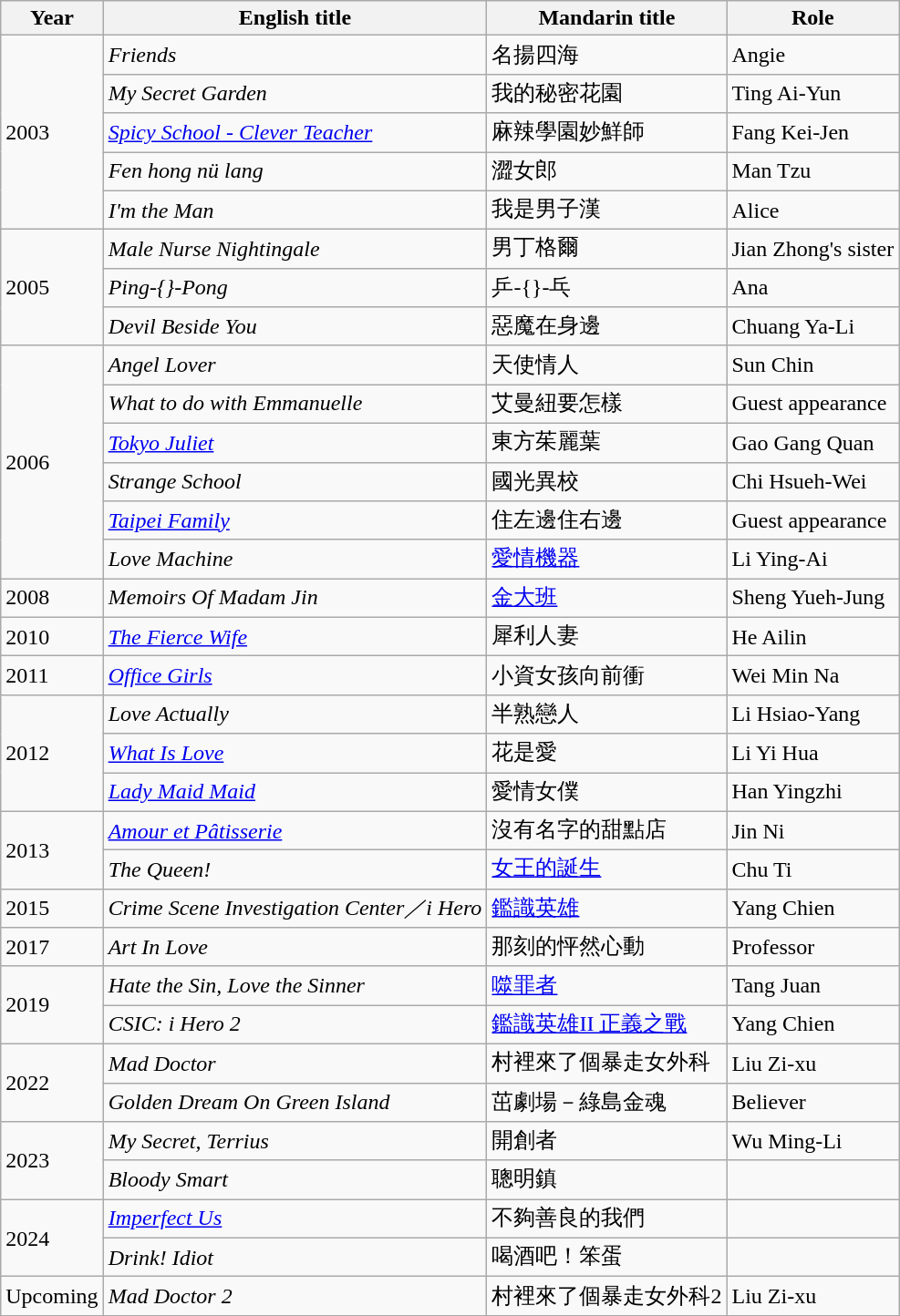<table class="wikitable sortable">
<tr>
<th>Year</th>
<th>English title</th>
<th>Mandarin title</th>
<th>Role</th>
</tr>
<tr>
<td rowspan="5">2003</td>
<td><em>Friends</em></td>
<td>名揚四海</td>
<td>Angie</td>
</tr>
<tr>
<td><em>My Secret Garden</em></td>
<td>我的秘密花園</td>
<td>Ting Ai-Yun</td>
</tr>
<tr>
<td><em><a href='#'>Spicy School - Clever Teacher</a></em></td>
<td>麻辣學園妙鮮師</td>
<td>Fang Kei-Jen</td>
</tr>
<tr>
<td><em>Fen hong nü lang</em></td>
<td>澀女郎</td>
<td>Man Tzu</td>
</tr>
<tr>
<td><em>I'm the Man</em></td>
<td>我是男子漢</td>
<td>Alice</td>
</tr>
<tr>
<td rowspan="3">2005</td>
<td><em>Male Nurse Nightingale</em></td>
<td>男丁格爾</td>
<td>Jian Zhong's sister</td>
</tr>
<tr>
<td><em>Ping-{}-Pong</em></td>
<td>乒-{}-乓</td>
<td>Ana</td>
</tr>
<tr>
<td><em>Devil Beside You</em></td>
<td>惡魔在身邊</td>
<td>Chuang Ya-Li</td>
</tr>
<tr>
<td rowspan="6">2006</td>
<td><em>Angel Lover</em></td>
<td>天使情人</td>
<td>Sun Chin</td>
</tr>
<tr>
<td><em>What to do with Emmanuelle</em></td>
<td>艾曼紐要怎樣</td>
<td>Guest appearance</td>
</tr>
<tr>
<td><em><a href='#'>Tokyo Juliet</a></em></td>
<td>東方茱麗葉</td>
<td>Gao Gang Quan</td>
</tr>
<tr>
<td><em>Strange School</em></td>
<td>國光異校</td>
<td>Chi Hsueh-Wei</td>
</tr>
<tr>
<td><em><a href='#'>Taipei Family</a></em></td>
<td>住左邊住右邊</td>
<td>Guest appearance</td>
</tr>
<tr>
<td><em>Love Machine</em></td>
<td><a href='#'>愛情機器</a></td>
<td>Li Ying-Ai</td>
</tr>
<tr>
<td>2008</td>
<td><em>Memoirs Of Madam Jin</em></td>
<td><a href='#'>金大班</a></td>
<td>Sheng Yueh-Jung</td>
</tr>
<tr>
<td>2010</td>
<td><em><a href='#'>The Fierce Wife</a></em></td>
<td>犀利人妻</td>
<td>He Ailin</td>
</tr>
<tr>
<td>2011</td>
<td><em><a href='#'>Office Girls</a></em></td>
<td>小資女孩向前衝</td>
<td>Wei Min Na</td>
</tr>
<tr>
<td rowspan="3">2012</td>
<td><em>Love Actually</em></td>
<td>半熟戀人</td>
<td>Li Hsiao-Yang</td>
</tr>
<tr>
<td><em><a href='#'>What Is Love</a></em></td>
<td>花是愛</td>
<td>Li Yi Hua</td>
</tr>
<tr>
<td><em><a href='#'>Lady Maid Maid</a></em></td>
<td>愛情女僕</td>
<td>Han Yingzhi</td>
</tr>
<tr>
<td rowspan="2">2013</td>
<td><em><a href='#'>Amour et Pâtisserie</a></em></td>
<td>沒有名字的甜點店</td>
<td>Jin Ni</td>
</tr>
<tr>
<td><em>The Queen!</em></td>
<td><a href='#'>女王的誕生</a></td>
<td>Chu Ti</td>
</tr>
<tr>
<td rowspan="1">2015</td>
<td><em>Crime Scene Investigation Center／i Hero</em></td>
<td><a href='#'>鑑識英雄</a></td>
<td>Yang Chien</td>
</tr>
<tr>
<td>2017</td>
<td><em>Art In Love</em></td>
<td>那刻的怦然心動</td>
<td>Professor</td>
</tr>
<tr>
<td rowspan="2">2019</td>
<td><em>Hate the Sin, Love the Sinner</em></td>
<td><a href='#'>噬罪者</a></td>
<td>Tang Juan</td>
</tr>
<tr>
<td><em>CSIC: i Hero 2</em></td>
<td><a href='#'>鑑識英雄II 正義之戰</a></td>
<td>Yang Chien</td>
</tr>
<tr>
<td rowspan="2">2022</td>
<td><em>Mad Doctor</em></td>
<td>村裡來了個暴走女外科</td>
<td>Liu Zi-xu</td>
</tr>
<tr>
<td><em>Golden Dream On Green Island</em></td>
<td>茁劇場－綠島金魂</td>
<td>Believer</td>
</tr>
<tr>
<td rowspan="2">2023</td>
<td><em>My Secret, Terrius</em></td>
<td>開創者</td>
<td>Wu Ming-Li</td>
</tr>
<tr>
<td><em>Bloody Smart</em></td>
<td>聰明鎮</td>
<td></td>
</tr>
<tr>
<td rowspan="2">2024</td>
<td><em><a href='#'>Imperfect Us</a></em></td>
<td>不夠善良的我們</td>
<td></td>
</tr>
<tr>
<td><em>Drink! Idiot</em></td>
<td>喝酒吧！笨蛋</td>
<td></td>
</tr>
<tr>
<td rowspan="1">Upcoming</td>
<td><em>Mad Doctor 2</em></td>
<td>村裡來了個暴走女外科2</td>
<td>Liu Zi-xu</td>
</tr>
<tr>
</tr>
</table>
